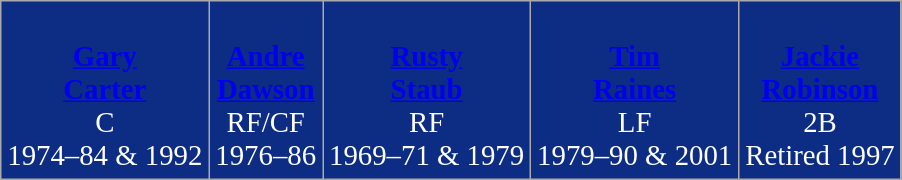<table class="wikitable" style="font-style:bold; font-size:120%; border:3px; color:white; background-color:#0c2d83">
<tr align="center" valign="top">
<td><br><strong><a href='#'><span>Gary<br>Carter</span></a></strong><br>C<br><span>1974–84 & 1992</span></td>
<td><br><strong><a href='#'><span>Andre<br>Dawson</span></a></strong><br>RF/CF<br><span>1976–86</span></td>
<td><br><strong><a href='#'><span>Rusty<br>Staub</span></a></strong><br>RF<br><span>1969–71 & 1979</span></td>
<td><br><strong><a href='#'><span>Tim<br>Raines</span></a></strong><br>LF<br><span>1979–90 & 2001</span></td>
<td><br><strong><a href='#'><span>Jackie<br>Robinson</span></a></strong><br>2B<br><span>Retired 1997</span></td>
</tr>
</table>
